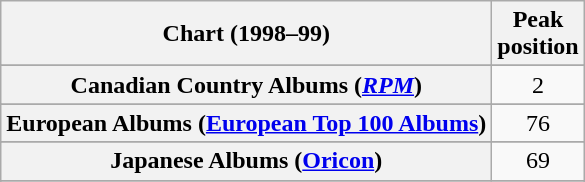<table class="wikitable sortable plainrowheaders" style="text-align:center">
<tr>
<th align="left">Chart (1998–99)</th>
<th align="left">Peak<br>position</th>
</tr>
<tr>
</tr>
<tr>
</tr>
<tr>
</tr>
<tr>
<th scope="row">Canadian Country Albums (<em><a href='#'>RPM</a></em>)</th>
<td>2</td>
</tr>
<tr>
</tr>
<tr>
<th scope="row">European Albums (<a href='#'>European Top 100 Albums</a>)</th>
<td>76</td>
</tr>
<tr>
</tr>
<tr>
<th scope="row">Japanese Albums (<a href='#'>Oricon</a>)</th>
<td>69</td>
</tr>
<tr>
</tr>
<tr>
</tr>
<tr>
</tr>
<tr>
</tr>
</table>
